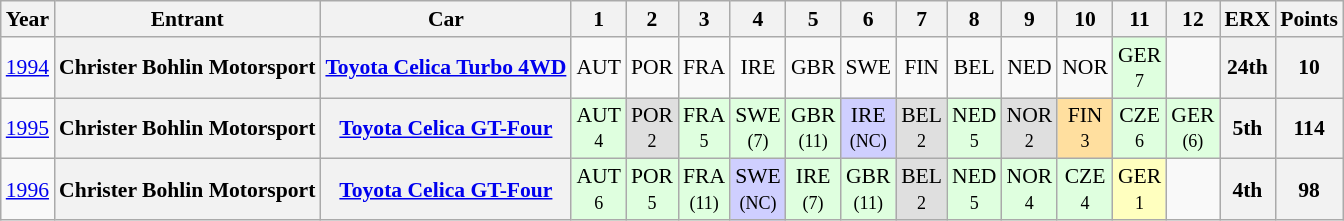<table class="wikitable" border="1" style="text-align:center; font-size:90%;">
<tr valign="top">
<th>Year</th>
<th>Entrant</th>
<th>Car</th>
<th>1</th>
<th>2</th>
<th>3</th>
<th>4</th>
<th>5</th>
<th>6</th>
<th>7</th>
<th>8</th>
<th>9</th>
<th>10</th>
<th>11</th>
<th>12</th>
<th>ERX</th>
<th>Points</th>
</tr>
<tr>
<td><a href='#'>1994</a></td>
<th>Christer Bohlin Motorsport</th>
<th><a href='#'>Toyota Celica Turbo 4WD</a></th>
<td>AUT<br><small></small></td>
<td>POR<br><small></small></td>
<td>FRA<br><small></small></td>
<td>IRE<br><small></small></td>
<td>GBR<br><small></small></td>
<td>SWE<br><small></small></td>
<td>FIN<br><small></small></td>
<td>BEL<br><small></small></td>
<td>NED<br><small></small></td>
<td>NOR<br><small></small></td>
<td style="background:#DFFFDF;">GER<br><small>7</small></td>
<td></td>
<th>24th</th>
<th>10</th>
</tr>
<tr>
<td><a href='#'>1995</a></td>
<th>Christer Bohlin Motorsport</th>
<th><a href='#'>Toyota Celica GT-Four</a></th>
<td style="background:#DFFFDF;">AUT<br><small>4</small></td>
<td style="background:#DFDFDF;">POR<br><small>2</small></td>
<td style="background:#DFFFDF;">FRA<br><small>5</small></td>
<td style="background:#DFFFDF;">SWE<br><small>(7)</small></td>
<td style="background:#DFFFDF;">GBR<br><small>(11)</small></td>
<td style="background:#CFCFFF;">IRE<br><small>(NC)</small></td>
<td style="background:#DFDFDF;">BEL<br><small>2</small></td>
<td style="background:#DFFFDF;">NED<br><small>5</small></td>
<td style="background:#DFDFDF;">NOR<br><small>2</small></td>
<td style="background:#FFDF9F;">FIN<br><small>3</small></td>
<td style="background:#DFFFDF;">CZE<br><small>6</small></td>
<td style="background:#DFFFDF;">GER<br><small>(6)</small></td>
<th>5th</th>
<th>114</th>
</tr>
<tr>
<td><a href='#'>1996</a></td>
<th>Christer Bohlin Motorsport</th>
<th><a href='#'>Toyota Celica GT-Four</a></th>
<td style="background:#DFFFDF;">AUT<br><small>6</small></td>
<td style="background:#DFFFDF;">POR<br><small>5</small></td>
<td style="background:#DFFFDF;">FRA<br><small>(11)</small></td>
<td style="background:#CFCFFF;">SWE<br><small>(NC)</small></td>
<td style="background:#DFFFDF;">IRE<br><small>(7)</small></td>
<td style="background:#DFFFDF;">GBR<br><small>(11)</small></td>
<td style="background:#DFDFDF;">BEL<br><small>2</small></td>
<td style="background:#DFFFDF;">NED<br><small>5</small></td>
<td style="background:#DFFFDF;">NOR<br><small>4</small></td>
<td style="background:#DFFFDF;">CZE<br><small>4</small></td>
<td style="background:#FFFFBF;">GER<br><small>1</small></td>
<td></td>
<th>4th</th>
<th>98</th>
</tr>
</table>
